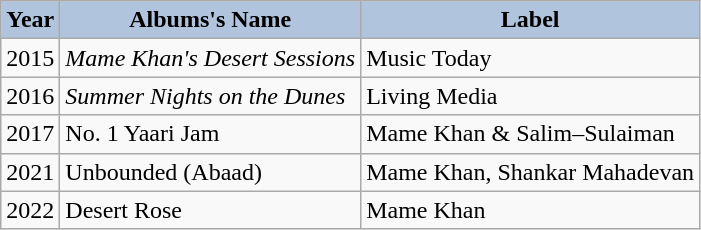<table class="wikitable sortable">
<tr>
<th style="background:#B0C4DE;">Year</th>
<th style="background:#B0C4DE;">Albums's Name</th>
<th style="background:#B0C4DE;">Label</th>
</tr>
<tr>
<td>2015</td>
<td><em>Mame Khan's Desert Sessions</em></td>
<td>Music Today</td>
</tr>
<tr>
<td>2016</td>
<td><em>Summer Nights on the Dunes</em></td>
<td>Living Media</td>
</tr>
<tr>
<td>2017</td>
<td>No. 1 Yaari Jam<em></td>
<td>Mame Khan & Salim–Sulaiman</td>
</tr>
<tr>
<td>2021</td>
<td></em>Unbounded (Abaad)<em></td>
<td>Mame Khan, Shankar Mahadevan</td>
</tr>
<tr>
<td>2022</td>
<td></em>Desert Rose<em></td>
<td>Mame Khan</td>
</tr>
</table>
